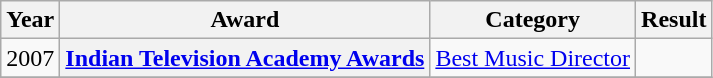<table class="wikitable sortable plainrowheaders">
<tr style="text-align:center;">
<th scope="col">Year</th>
<th scope="col">Award</th>
<th scope="col">Category</th>
<th class="unsortable" scope="col">Result</th>
</tr>
<tr>
<td>2007</td>
<th scope="row"><a href='#'>Indian Television Academy Awards</a></th>
<td><a href='#'>Best Music Director</a></td>
<td></td>
</tr>
<tr>
</tr>
</table>
